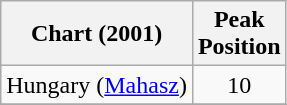<table class="wikitable">
<tr>
<th>Chart (2001)</th>
<th>Peak<br>Position</th>
</tr>
<tr>
<td align="left">Hungary (<a href='#'>Mahasz</a>)</td>
<td align="center">10</td>
</tr>
<tr>
</tr>
<tr>
</tr>
<tr>
</tr>
<tr>
</tr>
</table>
